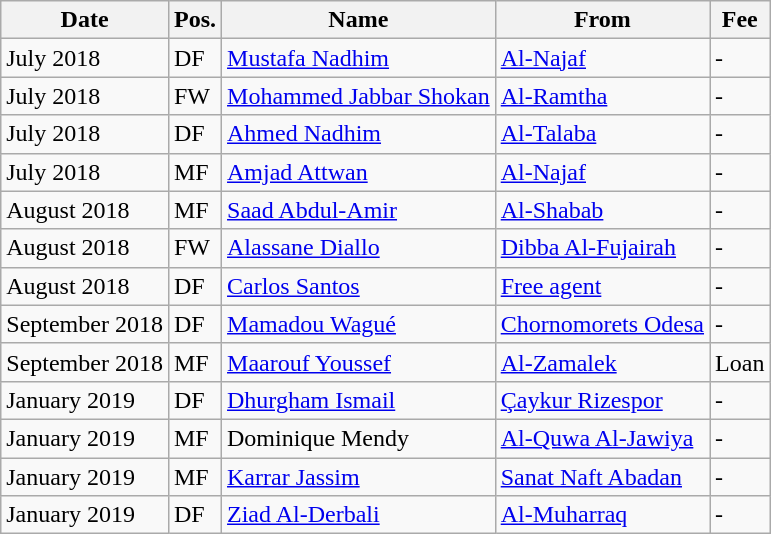<table class="wikitable">
<tr>
<th>Date</th>
<th>Pos.</th>
<th>Name</th>
<th>From</th>
<th>Fee</th>
</tr>
<tr>
<td>July 2018</td>
<td>DF</td>
<td> <a href='#'>Mustafa Nadhim</a></td>
<td> <a href='#'>Al-Najaf</a></td>
<td>-</td>
</tr>
<tr>
<td>July 2018</td>
<td>FW</td>
<td> <a href='#'>Mohammed Jabbar Shokan</a></td>
<td> <a href='#'>Al-Ramtha</a></td>
<td>-</td>
</tr>
<tr>
<td>July 2018</td>
<td>DF</td>
<td> <a href='#'>Ahmed Nadhim</a></td>
<td> <a href='#'>Al-Talaba</a></td>
<td>-</td>
</tr>
<tr>
<td>July 2018</td>
<td>MF</td>
<td> <a href='#'>Amjad Attwan</a></td>
<td> <a href='#'>Al-Najaf</a></td>
<td>-</td>
</tr>
<tr>
<td>August 2018</td>
<td>MF</td>
<td> <a href='#'>Saad Abdul-Amir</a></td>
<td> <a href='#'>Al-Shabab</a></td>
<td>-</td>
</tr>
<tr>
<td>August 2018</td>
<td>FW</td>
<td> <a href='#'>Alassane Diallo</a></td>
<td> <a href='#'>Dibba Al-Fujairah</a></td>
<td>-</td>
</tr>
<tr>
<td>August 2018</td>
<td>DF</td>
<td> <a href='#'>Carlos Santos</a></td>
<td><a href='#'>Free agent</a></td>
<td>-</td>
</tr>
<tr>
<td>September 2018</td>
<td>DF</td>
<td> <a href='#'>Mamadou Wagué</a></td>
<td> <a href='#'>Chornomorets Odesa</a></td>
<td>-</td>
</tr>
<tr>
<td>September 2018</td>
<td>MF</td>
<td> <a href='#'>Maarouf Youssef</a></td>
<td> <a href='#'>Al-Zamalek</a></td>
<td>Loan</td>
</tr>
<tr>
<td>January 2019</td>
<td>DF</td>
<td> <a href='#'>Dhurgham Ismail</a></td>
<td> <a href='#'>Çaykur Rizespor</a></td>
<td>-</td>
</tr>
<tr>
<td>January 2019</td>
<td>MF</td>
<td> Dominique Mendy</td>
<td> <a href='#'>Al-Quwa Al-Jawiya</a></td>
<td>-</td>
</tr>
<tr>
<td>January 2019</td>
<td>MF</td>
<td> <a href='#'>Karrar Jassim</a></td>
<td> <a href='#'>Sanat Naft Abadan</a></td>
<td>-</td>
</tr>
<tr>
<td>January 2019</td>
<td>DF</td>
<td> <a href='#'>Ziad Al-Derbali</a></td>
<td> <a href='#'>Al-Muharraq</a></td>
<td>-</td>
</tr>
</table>
